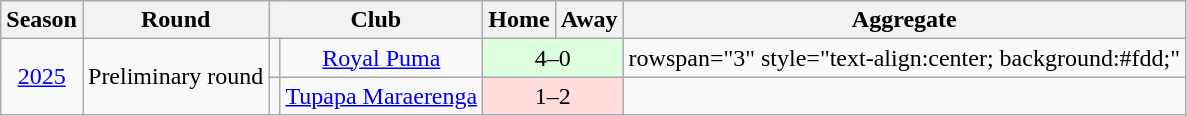<table class="wikitable" style="text-align:center;">
<tr>
<th>Season</th>
<th>Round</th>
<th colspan=2>Club</th>
<th>Home</th>
<th>Away</th>
<th>Aggregate</th>
</tr>
<tr>
<td rowspan="2;"><a href='#'>2025</a></td>
<td rowspan="2">Preliminary round</td>
<td></td>
<td><a href='#'>Royal Puma</a></td>
<td colspan="2;" style="text-align:center; background:#DFD;">4–0</td>
<td>rowspan="3" style="text-align:center; background:#fdd;" </td>
</tr>
<tr>
<td></td>
<td><a href='#'>Tupapa Maraerenga</a></td>
<td colspan="2;" style="text-align:center; background:#FDD;">1–2</td>
</tr>
</table>
